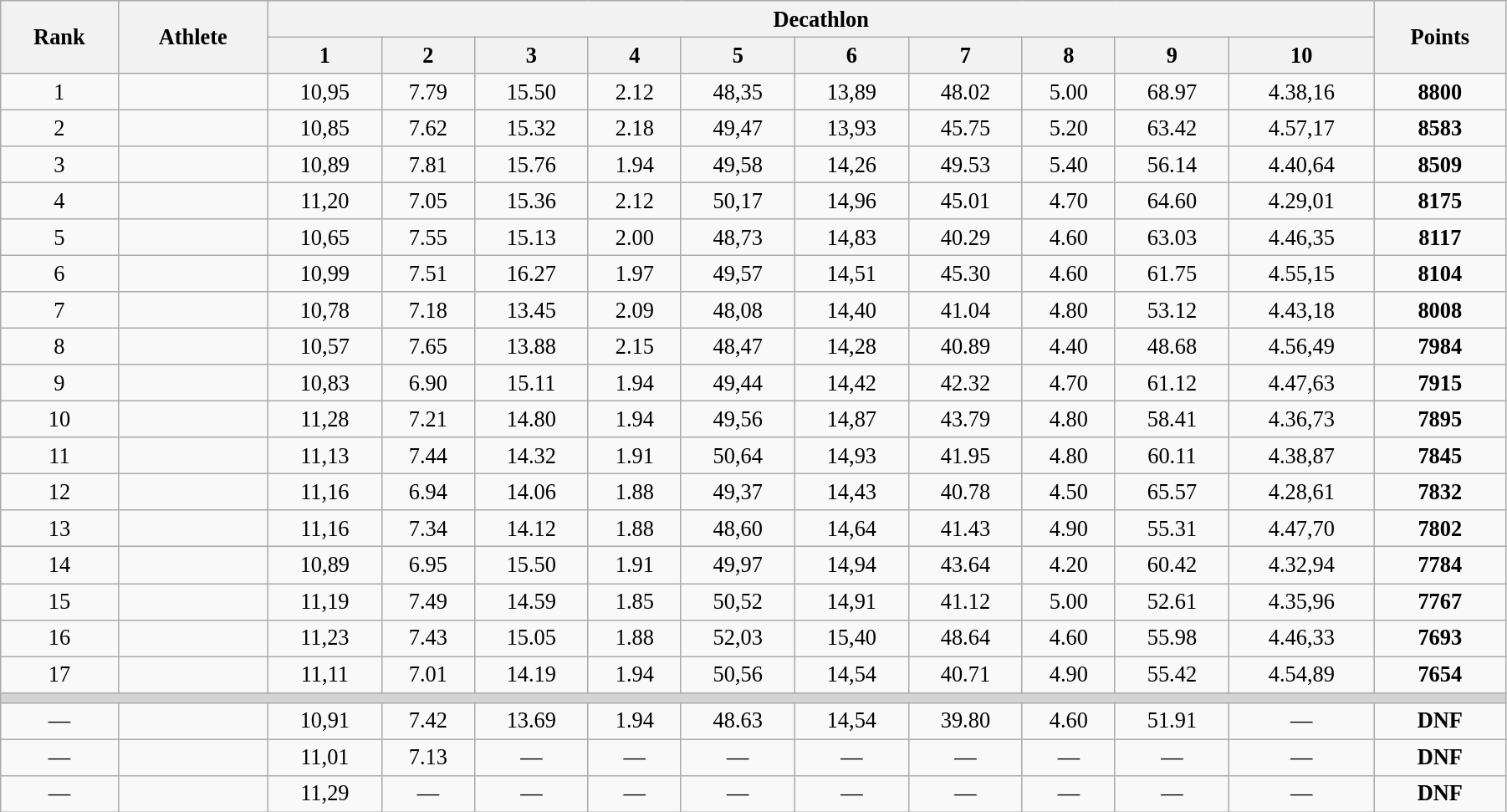<table class="wikitable" style=" text-align:center; font-size:110%;" width="95%">
<tr>
<th rowspan="2">Rank</th>
<th rowspan="2">Athlete</th>
<th colspan="10">Decathlon</th>
<th rowspan="2">Points</th>
</tr>
<tr>
<th>1</th>
<th>2</th>
<th>3</th>
<th>4</th>
<th>5</th>
<th>6</th>
<th>7</th>
<th>8</th>
<th>9</th>
<th>10</th>
</tr>
<tr>
<td>1</td>
<td align=left></td>
<td>10,95</td>
<td>7.79</td>
<td>15.50</td>
<td>2.12</td>
<td>48,35</td>
<td>13,89</td>
<td>48.02</td>
<td>5.00</td>
<td>68.97</td>
<td>4.38,16</td>
<td><strong>8800</strong></td>
</tr>
<tr>
<td>2</td>
<td align=left></td>
<td>10,85</td>
<td>7.62</td>
<td>15.32</td>
<td>2.18</td>
<td>49,47</td>
<td>13,93</td>
<td>45.75</td>
<td>5.20</td>
<td>63.42</td>
<td>4.57,17</td>
<td><strong>8583</strong></td>
</tr>
<tr>
<td>3</td>
<td align=left></td>
<td>10,89</td>
<td>7.81</td>
<td>15.76</td>
<td>1.94</td>
<td>49,58</td>
<td>14,26</td>
<td>49.53</td>
<td>5.40</td>
<td>56.14</td>
<td>4.40,64</td>
<td><strong>8509</strong></td>
</tr>
<tr>
<td>4</td>
<td align=left></td>
<td>11,20</td>
<td>7.05</td>
<td>15.36</td>
<td>2.12</td>
<td>50,17</td>
<td>14,96</td>
<td>45.01</td>
<td>4.70</td>
<td>64.60</td>
<td>4.29,01</td>
<td><strong>8175</strong></td>
</tr>
<tr>
<td>5</td>
<td align=left></td>
<td>10,65</td>
<td>7.55</td>
<td>15.13</td>
<td>2.00</td>
<td>48,73</td>
<td>14,83</td>
<td>40.29</td>
<td>4.60</td>
<td>63.03</td>
<td>4.46,35</td>
<td><strong>8117</strong></td>
</tr>
<tr>
<td>6</td>
<td align=left></td>
<td>10,99</td>
<td>7.51</td>
<td>16.27</td>
<td>1.97</td>
<td>49,57</td>
<td>14,51</td>
<td>45.30</td>
<td>4.60</td>
<td>61.75</td>
<td>4.55,15</td>
<td><strong>8104</strong></td>
</tr>
<tr>
<td>7</td>
<td align=left></td>
<td>10,78</td>
<td>7.18</td>
<td>13.45</td>
<td>2.09</td>
<td>48,08</td>
<td>14,40</td>
<td>41.04</td>
<td>4.80</td>
<td>53.12</td>
<td>4.43,18</td>
<td><strong>8008</strong></td>
</tr>
<tr>
<td>8</td>
<td align=left></td>
<td>10,57</td>
<td>7.65</td>
<td>13.88</td>
<td>2.15</td>
<td>48,47</td>
<td>14,28</td>
<td>40.89</td>
<td>4.40</td>
<td>48.68</td>
<td>4.56,49</td>
<td><strong>7984</strong></td>
</tr>
<tr>
<td>9</td>
<td align=left></td>
<td>10,83</td>
<td>6.90</td>
<td>15.11</td>
<td>1.94</td>
<td>49,44</td>
<td>14,42</td>
<td>42.32</td>
<td>4.70</td>
<td>61.12</td>
<td>4.47,63</td>
<td><strong>7915</strong></td>
</tr>
<tr>
<td>10</td>
<td align=left></td>
<td>11,28</td>
<td>7.21</td>
<td>14.80</td>
<td>1.94</td>
<td>49,56</td>
<td>14,87</td>
<td>43.79</td>
<td>4.80</td>
<td>58.41</td>
<td>4.36,73</td>
<td><strong>7895</strong></td>
</tr>
<tr>
<td>11</td>
<td align=left></td>
<td>11,13</td>
<td>7.44</td>
<td>14.32</td>
<td>1.91</td>
<td>50,64</td>
<td>14,93</td>
<td>41.95</td>
<td>4.80</td>
<td>60.11</td>
<td>4.38,87</td>
<td><strong>7845</strong></td>
</tr>
<tr>
<td>12</td>
<td align=left></td>
<td>11,16</td>
<td>6.94</td>
<td>14.06</td>
<td>1.88</td>
<td>49,37</td>
<td>14,43</td>
<td>40.78</td>
<td>4.50</td>
<td>65.57</td>
<td>4.28,61</td>
<td><strong>7832</strong></td>
</tr>
<tr>
<td>13</td>
<td align=left></td>
<td>11,16</td>
<td>7.34</td>
<td>14.12</td>
<td>1.88</td>
<td>48,60</td>
<td>14,64</td>
<td>41.43</td>
<td>4.90</td>
<td>55.31</td>
<td>4.47,70</td>
<td><strong>7802</strong></td>
</tr>
<tr>
<td>14</td>
<td align=left></td>
<td>10,89</td>
<td>6.95</td>
<td>15.50</td>
<td>1.91</td>
<td>49,97</td>
<td>14,94</td>
<td>43.64</td>
<td>4.20</td>
<td>60.42</td>
<td>4.32,94</td>
<td><strong>7784</strong></td>
</tr>
<tr>
<td>15</td>
<td align=left></td>
<td>11,19</td>
<td>7.49</td>
<td>14.59</td>
<td>1.85</td>
<td>50,52</td>
<td>14,91</td>
<td>41.12</td>
<td>5.00</td>
<td>52.61</td>
<td>4.35,96</td>
<td><strong>7767</strong></td>
</tr>
<tr>
<td>16</td>
<td align=left></td>
<td>11,23</td>
<td>7.43</td>
<td>15.05</td>
<td>1.88</td>
<td>52,03</td>
<td>15,40</td>
<td>48.64</td>
<td>4.60</td>
<td>55.98</td>
<td>4.46,33</td>
<td><strong>7693</strong></td>
</tr>
<tr>
<td>17</td>
<td align=left></td>
<td>11,11</td>
<td>7.01</td>
<td>14.19</td>
<td>1.94</td>
<td>50,56</td>
<td>14,54</td>
<td>40.71</td>
<td>4.90</td>
<td>55.42</td>
<td>4.54,89</td>
<td><strong>7654</strong></td>
</tr>
<tr>
<td colspan=13 bgcolor=lightgray></td>
</tr>
<tr>
<td>—</td>
<td align=left></td>
<td>10,91</td>
<td>7.42</td>
<td>13.69</td>
<td>1.94</td>
<td>48.63</td>
<td>14,54</td>
<td>39.80</td>
<td>4.60</td>
<td>51.91</td>
<td>—</td>
<td><strong>DNF</strong></td>
</tr>
<tr>
<td>—</td>
<td align=left></td>
<td>11,01</td>
<td>7.13</td>
<td>—</td>
<td>—</td>
<td>—</td>
<td>—</td>
<td>—</td>
<td>—</td>
<td>—</td>
<td>—</td>
<td><strong>DNF</strong></td>
</tr>
<tr>
<td>—</td>
<td align=left></td>
<td>11,29</td>
<td>—</td>
<td>—</td>
<td>—</td>
<td>—</td>
<td>—</td>
<td>—</td>
<td>—</td>
<td>—</td>
<td>—</td>
<td><strong>DNF</strong></td>
</tr>
</table>
